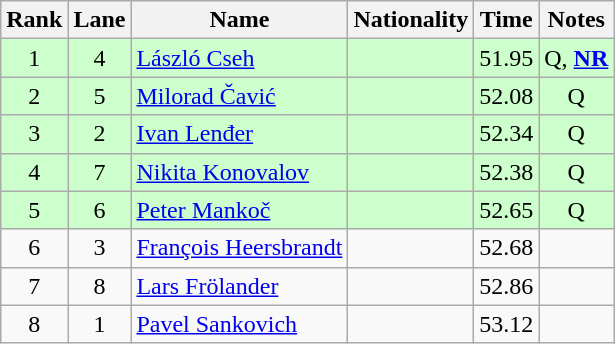<table class="wikitable sortable" style="text-align:center">
<tr>
<th>Rank</th>
<th>Lane</th>
<th>Name</th>
<th>Nationality</th>
<th>Time</th>
<th>Notes</th>
</tr>
<tr bgcolor=ccffcc>
<td>1</td>
<td>4</td>
<td align=left><a href='#'>László Cseh</a></td>
<td align=left></td>
<td>51.95</td>
<td>Q, <strong><a href='#'>NR</a></strong></td>
</tr>
<tr bgcolor=ccffcc>
<td>2</td>
<td>5</td>
<td align=left><a href='#'>Milorad Čavić</a></td>
<td align=left></td>
<td>52.08</td>
<td>Q</td>
</tr>
<tr bgcolor=ccffcc>
<td>3</td>
<td>2</td>
<td align=left><a href='#'>Ivan Lenđer</a></td>
<td align=left></td>
<td>52.34</td>
<td>Q</td>
</tr>
<tr bgcolor=ccffcc>
<td>4</td>
<td>7</td>
<td align=left><a href='#'>Nikita Konovalov</a></td>
<td align=left></td>
<td>52.38</td>
<td>Q</td>
</tr>
<tr bgcolor=ccffcc>
<td>5</td>
<td>6</td>
<td align=left><a href='#'>Peter Mankoč</a></td>
<td align=left></td>
<td>52.65</td>
<td>Q</td>
</tr>
<tr>
<td>6</td>
<td>3</td>
<td align=left><a href='#'>François Heersbrandt</a></td>
<td align=left></td>
<td>52.68</td>
<td></td>
</tr>
<tr>
<td>7</td>
<td>8</td>
<td align=left><a href='#'>Lars Frölander</a></td>
<td align=left></td>
<td>52.86</td>
<td></td>
</tr>
<tr>
<td>8</td>
<td>1</td>
<td align=left><a href='#'>Pavel Sankovich</a></td>
<td align=left></td>
<td>53.12</td>
<td></td>
</tr>
</table>
